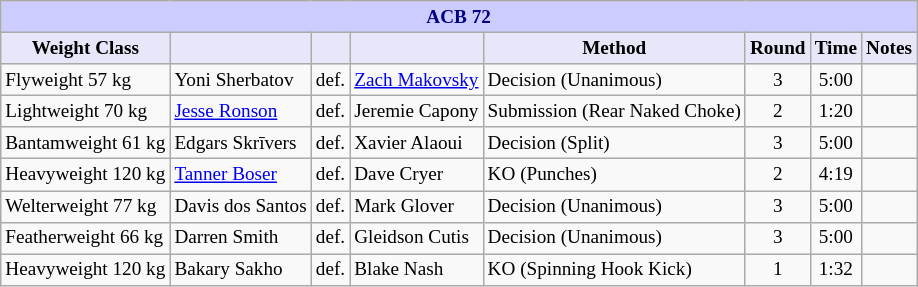<table class="wikitable" style="font-size: 80%;">
<tr>
<th colspan="8" style="background-color: #ccf; color: #000080; text-align: center;"><strong>ACB 72</strong></th>
</tr>
<tr>
<th colspan="1" style="background-color: #E6E8FA; color: #000000; text-align: center;">Weight Class</th>
<th colspan="1" style="background-color: #E6E8FA; color: #000000; text-align: center;"></th>
<th colspan="1" style="background-color: #E6E8FA; color: #000000; text-align: center;"></th>
<th colspan="1" style="background-color: #E6E8FA; color: #000000; text-align: center;"></th>
<th colspan="1" style="background-color: #E6E8FA; color: #000000; text-align: center;">Method</th>
<th colspan="1" style="background-color: #E6E8FA; color: #000000; text-align: center;">Round</th>
<th colspan="1" style="background-color: #E6E8FA; color: #000000; text-align: center;">Time</th>
<th colspan="1" style="background-color: #E6E8FA; color: #000000; text-align: center;">Notes</th>
</tr>
<tr>
<td>Flyweight 57 kg</td>
<td> Yoni Sherbatov</td>
<td>def.</td>
<td> <a href='#'>Zach Makovsky</a></td>
<td>Decision (Unanimous)</td>
<td align=center>3</td>
<td align=center>5:00</td>
<td></td>
</tr>
<tr>
<td>Lightweight 70 kg</td>
<td> <a href='#'>Jesse Ronson</a></td>
<td>def.</td>
<td> Jeremie Capony</td>
<td>Submission (Rear Naked Choke)</td>
<td align=center>2</td>
<td align=center>1:20</td>
<td></td>
</tr>
<tr>
<td>Bantamweight 61 kg</td>
<td> Edgars Skrīvers</td>
<td>def.</td>
<td> Xavier Alaoui</td>
<td>Decision (Split)</td>
<td align=center>3</td>
<td align=center>5:00</td>
<td></td>
</tr>
<tr>
<td>Heavyweight 120 kg</td>
<td> <a href='#'>Tanner Boser</a></td>
<td>def.</td>
<td> Dave Cryer</td>
<td>KO (Punches)</td>
<td align=center>2</td>
<td align=center>4:19</td>
<td></td>
</tr>
<tr>
<td>Welterweight 77 kg</td>
<td> Davis dos Santos</td>
<td>def.</td>
<td> Mark Glover</td>
<td>Decision (Unanimous)</td>
<td align=center>3</td>
<td align=center>5:00</td>
<td></td>
</tr>
<tr>
<td>Featherweight 66 kg</td>
<td> Darren Smith</td>
<td>def.</td>
<td> Gleidson Cutis</td>
<td>Decision (Unanimous)</td>
<td align=center>3</td>
<td align=center>5:00</td>
<td></td>
</tr>
<tr>
<td>Heavyweight 120 kg</td>
<td> Bakary Sakho</td>
<td>def.</td>
<td> Blake Nash</td>
<td>KO (Spinning Hook Kick)</td>
<td align=center>1</td>
<td align=center>1:32</td>
<td></td>
</tr>
</table>
